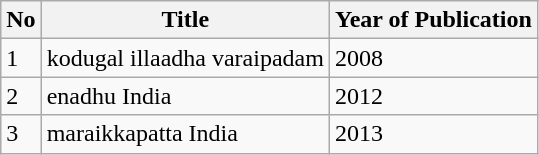<table class="wikitable">
<tr>
<th>No</th>
<th>Title</th>
<th>Year of Publication</th>
</tr>
<tr>
<td>1</td>
<td>kodugal illaadha varaipadam</td>
<td>2008</td>
</tr>
<tr>
<td>2</td>
<td>enadhu India</td>
<td>2012</td>
</tr>
<tr>
<td>3</td>
<td>maraikkapatta India</td>
<td>2013</td>
</tr>
</table>
